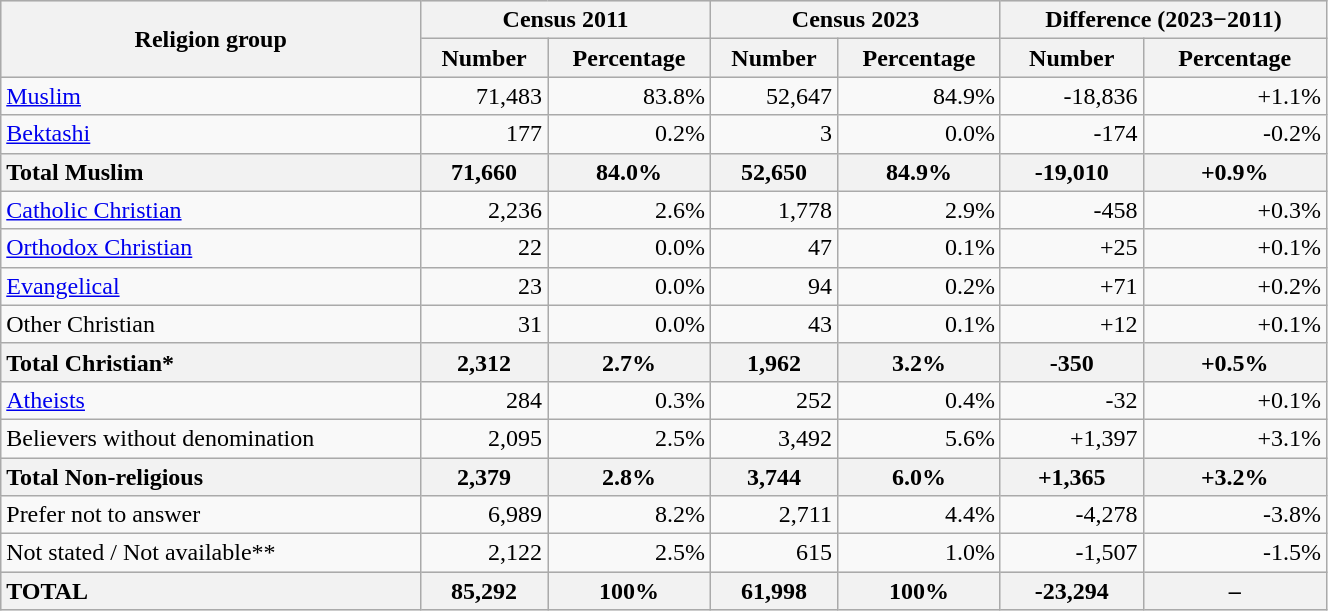<table class="wikitable" style="text-align:right;width: 70%">
<tr style="background:#e0e0e0;">
<th rowspan="2">Religion group</th>
<th colspan="2">Census 2011</th>
<th colspan="2">Census 2023</th>
<th colspan="2">Difference (2023−2011)</th>
</tr>
<tr style="background:#e0e0e0;">
<th>Number</th>
<th>Percentage</th>
<th>Number</th>
<th>Percentage</th>
<th>Number</th>
<th>Percentage</th>
</tr>
<tr>
<td style="text-align:left;"><a href='#'>Muslim</a></td>
<td>71,483</td>
<td>83.8%</td>
<td>52,647</td>
<td>84.9%</td>
<td>-18,836</td>
<td>+1.1%</td>
</tr>
<tr>
<td style="text-align:left;"><a href='#'>Bektashi</a></td>
<td>177</td>
<td>0.2%</td>
<td>3</td>
<td>0.0%</td>
<td>-174</td>
<td>-0.2%</td>
</tr>
<tr>
<th style="text-align:left;">Total Muslim</th>
<th>71,660</th>
<th>84.0%</th>
<th>52,650</th>
<th>84.9%</th>
<th>-19,010</th>
<th>+0.9%</th>
</tr>
<tr>
<td style="text-align:left;"><a href='#'>Catholic Christian</a></td>
<td>2,236</td>
<td>2.6%</td>
<td>1,778</td>
<td>2.9%</td>
<td>-458</td>
<td>+0.3%</td>
</tr>
<tr>
<td style="text-align:left;"><a href='#'>Orthodox Christian</a></td>
<td>22</td>
<td>0.0%</td>
<td>47</td>
<td>0.1%</td>
<td>+25</td>
<td>+0.1%</td>
</tr>
<tr>
<td style="text-align:left;"><a href='#'>Evangelical</a></td>
<td>23</td>
<td>0.0%</td>
<td>94</td>
<td>0.2%</td>
<td>+71</td>
<td>+0.2%</td>
</tr>
<tr>
<td style="text-align:left;">Other Christian</td>
<td>31</td>
<td>0.0%</td>
<td>43</td>
<td>0.1%</td>
<td>+12</td>
<td>+0.1%</td>
</tr>
<tr>
<th style="text-align:left;">Total Christian*</th>
<th>2,312</th>
<th>2.7%</th>
<th>1,962</th>
<th>3.2%</th>
<th>-350</th>
<th>+0.5%</th>
</tr>
<tr>
<td style="text-align:left;"><a href='#'>Atheists</a></td>
<td>284</td>
<td>0.3%</td>
<td>252</td>
<td>0.4%</td>
<td>-32</td>
<td>+0.1%</td>
</tr>
<tr>
<td style="text-align:left;">Believers without denomination</td>
<td>2,095</td>
<td>2.5%</td>
<td>3,492</td>
<td>5.6%</td>
<td>+1,397</td>
<td>+3.1%</td>
</tr>
<tr>
<th style="text-align:left;">Total Non-religious</th>
<th>2,379</th>
<th>2.8%</th>
<th>3,744</th>
<th>6.0%</th>
<th>+1,365</th>
<th>+3.2%</th>
</tr>
<tr>
<td style="text-align:left;">Prefer not to answer</td>
<td>6,989</td>
<td>8.2%</td>
<td>2,711</td>
<td>4.4%</td>
<td>-4,278</td>
<td>-3.8%</td>
</tr>
<tr>
<td style="text-align:left;">Not stated / Not available**</td>
<td>2,122</td>
<td>2.5%</td>
<td>615</td>
<td>1.0%</td>
<td>-1,507</td>
<td>-1.5%</td>
</tr>
<tr style="background:#e0e0e0;">
<th style="text-align:left;"><strong>TOTAL</strong></th>
<th><strong>85,292</strong></th>
<th><strong>100%</strong></th>
<th><strong>61,998</strong></th>
<th><strong>100%</strong></th>
<th><strong>-23,294</strong></th>
<th><strong>–</strong></th>
</tr>
</table>
